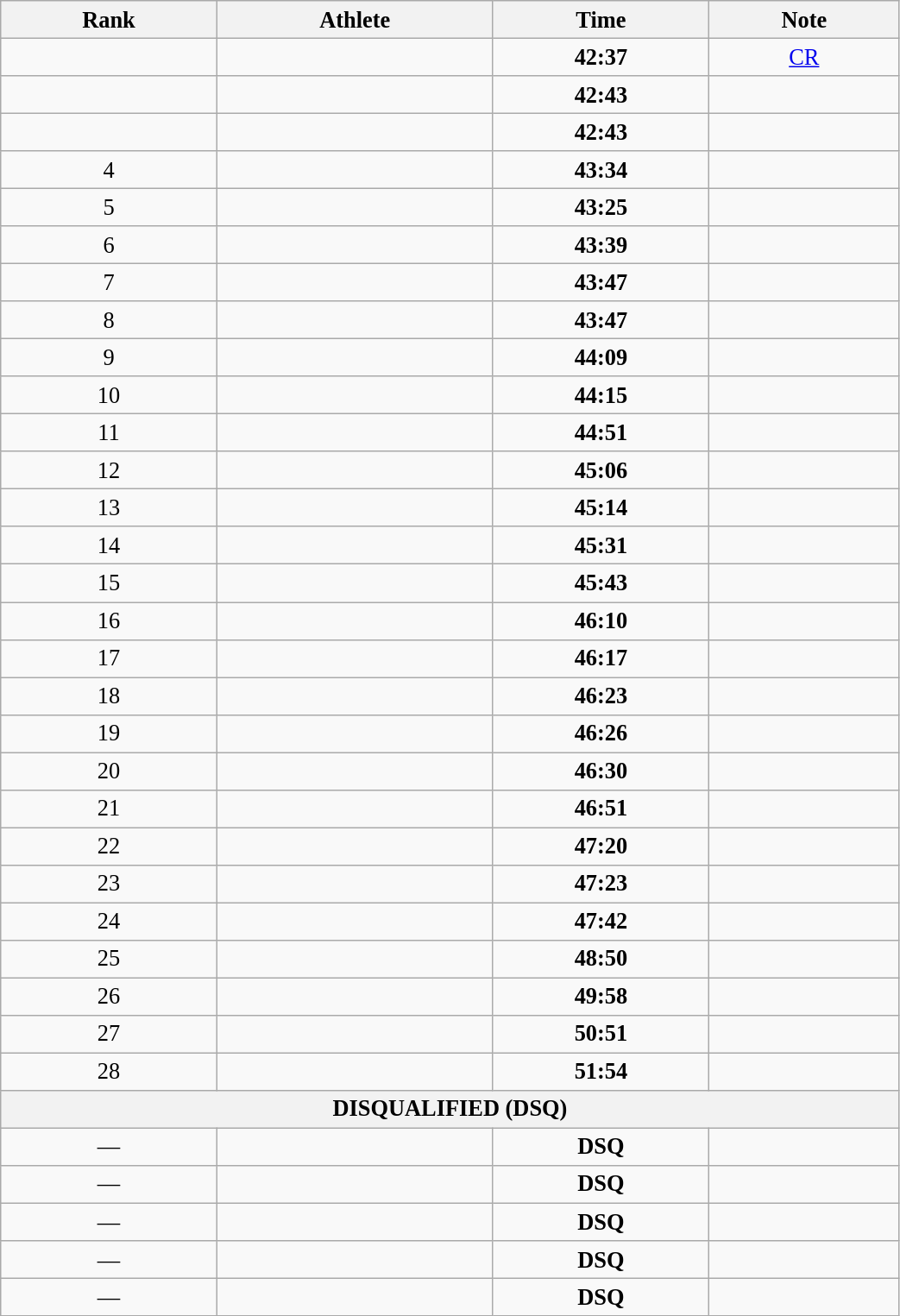<table class="wikitable" style=" text-align:center; font-size:110%;" width="55%">
<tr>
<th>Rank</th>
<th>Athlete</th>
<th>Time</th>
<th>Note</th>
</tr>
<tr>
<td></td>
<td align=left></td>
<td><strong>42:37</strong></td>
<td><a href='#'>CR</a></td>
</tr>
<tr>
<td></td>
<td align=left></td>
<td><strong>42:43</strong></td>
<td></td>
</tr>
<tr>
<td></td>
<td align=left></td>
<td><strong>42:43</strong></td>
<td></td>
</tr>
<tr>
<td>4</td>
<td align=left></td>
<td><strong>43:34</strong></td>
<td></td>
</tr>
<tr>
<td>5</td>
<td align=left></td>
<td><strong>43:25</strong></td>
<td></td>
</tr>
<tr>
<td>6</td>
<td align=left></td>
<td><strong>43:39</strong></td>
<td></td>
</tr>
<tr>
<td>7</td>
<td align=left></td>
<td><strong>43:47</strong></td>
<td></td>
</tr>
<tr>
<td>8</td>
<td align=left></td>
<td><strong>43:47</strong></td>
<td></td>
</tr>
<tr>
<td>9</td>
<td align=left></td>
<td><strong>44:09</strong></td>
<td></td>
</tr>
<tr>
<td>10</td>
<td align=left></td>
<td><strong>44:15</strong></td>
<td></td>
</tr>
<tr>
<td>11</td>
<td align=left></td>
<td><strong>44:51</strong></td>
<td></td>
</tr>
<tr>
<td>12</td>
<td align=left></td>
<td><strong>45:06</strong></td>
<td></td>
</tr>
<tr>
<td>13</td>
<td align=left></td>
<td><strong>45:14</strong></td>
<td></td>
</tr>
<tr>
<td>14</td>
<td align=left></td>
<td><strong>45:31</strong></td>
<td></td>
</tr>
<tr>
<td>15</td>
<td align=left></td>
<td><strong>45:43</strong></td>
<td></td>
</tr>
<tr>
<td>16</td>
<td align=left></td>
<td><strong>46:10</strong></td>
<td></td>
</tr>
<tr>
<td>17</td>
<td align=left></td>
<td><strong>46:17</strong></td>
<td></td>
</tr>
<tr>
<td>18</td>
<td align=left></td>
<td><strong>46:23</strong></td>
<td></td>
</tr>
<tr>
<td>19</td>
<td align=left></td>
<td><strong>46:26</strong></td>
<td></td>
</tr>
<tr>
<td>20</td>
<td align=left></td>
<td><strong>46:30</strong></td>
<td></td>
</tr>
<tr>
<td>21</td>
<td align=left></td>
<td><strong>46:51</strong></td>
<td></td>
</tr>
<tr>
<td>22</td>
<td align=left></td>
<td><strong>47:20</strong></td>
<td></td>
</tr>
<tr>
<td>23</td>
<td align=left></td>
<td><strong>47:23</strong></td>
<td></td>
</tr>
<tr>
<td>24</td>
<td align=left></td>
<td><strong>47:42</strong></td>
<td></td>
</tr>
<tr>
<td>25</td>
<td align=left></td>
<td><strong>48:50</strong></td>
<td></td>
</tr>
<tr>
<td>26</td>
<td align=left></td>
<td><strong>49:58</strong></td>
<td></td>
</tr>
<tr>
<td>27</td>
<td align=left></td>
<td><strong>50:51</strong></td>
<td></td>
</tr>
<tr>
<td>28</td>
<td align=left></td>
<td><strong>51:54</strong></td>
<td></td>
</tr>
<tr>
<th colspan="4">DISQUALIFIED (DSQ)</th>
</tr>
<tr>
<td>—</td>
<td align=left></td>
<td><strong>DSQ </strong></td>
<td></td>
</tr>
<tr>
<td>—</td>
<td align=left></td>
<td><strong>DSQ </strong></td>
<td></td>
</tr>
<tr>
<td>—</td>
<td align=left></td>
<td><strong>DSQ </strong></td>
<td></td>
</tr>
<tr>
<td>—</td>
<td align=left></td>
<td><strong>DSQ </strong></td>
<td></td>
</tr>
<tr>
<td>—</td>
<td align=left></td>
<td><strong>DSQ </strong></td>
<td></td>
</tr>
</table>
